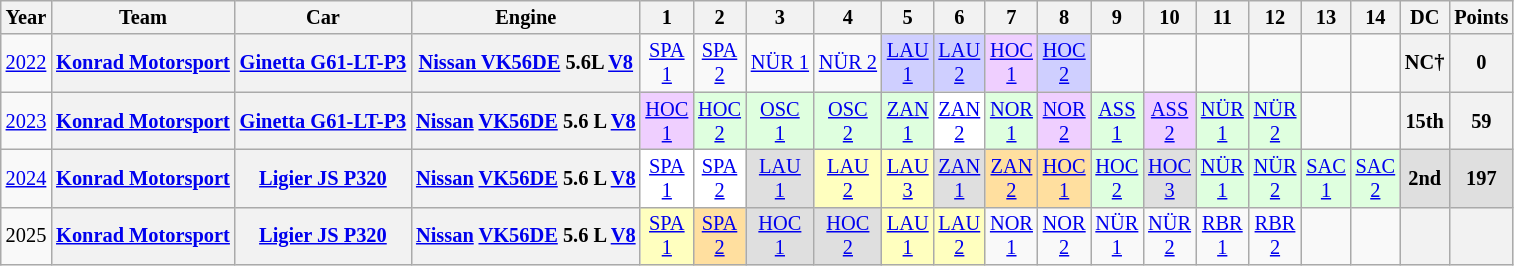<table class="wikitable" style="text-align:center; font-size:85%">
<tr>
<th>Year</th>
<th>Team</th>
<th>Car</th>
<th>Engine</th>
<th>1</th>
<th>2</th>
<th>3</th>
<th>4</th>
<th>5</th>
<th>6</th>
<th>7</th>
<th>8</th>
<th>9</th>
<th>10</th>
<th>11</th>
<th>12</th>
<th>13</th>
<th>14</th>
<th>DC</th>
<th>Points</th>
</tr>
<tr>
<td><a href='#'>2022</a></td>
<th><a href='#'>Konrad Motorsport</a></th>
<th><a href='#'>Ginetta G61-LT-P3</a></th>
<th><a href='#'>Nissan VK56DE</a> 5.6L <a href='#'>V8</a></th>
<td><a href='#'>SPA<br>1</a></td>
<td><a href='#'>SPA<br>2</a></td>
<td><a href='#'>NÜR 1</a></td>
<td><a href='#'>NÜR 2</a></td>
<td style="background:#CFCFFF;"><a href='#'>LAU<br>1</a><br></td>
<td style="background:#CFCFFF;"><a href='#'>LAU<br>2</a><br></td>
<td style="background:#EFCFFF;"><a href='#'>HOC<br>1</a><br></td>
<td style="background:#CFCFFF;"><a href='#'>HOC<br>2</a><br></td>
<td></td>
<td></td>
<td></td>
<td></td>
<td></td>
<td></td>
<th>NC†</th>
<th>0</th>
</tr>
<tr>
<td><a href='#'>2023</a></td>
<th nowrap><a href='#'>Konrad Motorsport</a></th>
<th nowrap><a href='#'>Ginetta G61-LT-P3</a></th>
<th nowrap><a href='#'>Nissan</a> <a href='#'>VK56DE</a> 5.6 L <a href='#'>V8</a></th>
<td style="background:#EFCFFF;"><a href='#'>HOC<br>1</a><br></td>
<td style="background:#DFFFDF;"><a href='#'>HOC<br>2</a><br></td>
<td style="background:#DFFFDF;"><a href='#'>OSC<br>1</a><br></td>
<td style="background:#DFFFDF;"><a href='#'>OSC<br>2</a><br></td>
<td style="background:#DFFFDF;"><a href='#'>ZAN<br>1</a><br></td>
<td style="background:#FFFFFF"><a href='#'>ZAN<br>2</a><br></td>
<td style="background:#DFFFDF;"><a href='#'>NOR<br>1</a><br></td>
<td style="background:#EFCFFF;"><a href='#'>NOR<br>2</a><br></td>
<td style="background:#DFFFDF;"><a href='#'>ASS<br>1</a><br></td>
<td style="background:#EFCFFF;"><a href='#'>ASS<br>2</a><br></td>
<td style="background:#DFFFDF;"><a href='#'>NÜR<br>1</a><br></td>
<td style="background:#DFFFDF;"><a href='#'>NÜR<br>2</a><br></td>
<td></td>
<td></td>
<th>15th</th>
<th>59</th>
</tr>
<tr>
<td><a href='#'>2024</a></td>
<th><a href='#'>Konrad Motorsport</a></th>
<th><a href='#'>Ligier JS P320</a></th>
<th><a href='#'>Nissan</a> <a href='#'>VK56DE</a> 5.6 L <a href='#'>V8</a></th>
<td style="background:#FFFFFF;"><a href='#'>SPA<br>1</a><br></td>
<td style="background:#FFFFFF;"><a href='#'>SPA<br>2</a><br></td>
<td style="background:#DFDFDF;"><a href='#'>LAU<br>1</a><br></td>
<td style="background:#FFFFBF;"><a href='#'>LAU<br>2</a><br></td>
<td style="background:#FFFFBF;"><a href='#'>LAU<br>3</a><br></td>
<td style="background:#DFDFDF;"><a href='#'>ZAN<br>1</a><br></td>
<td style="background:#FFDF9F;"><a href='#'>ZAN<br>2</a><br></td>
<td style="background:#FFDF9F;"><a href='#'>HOC<br>1</a><br></td>
<td style="background:#DFFFDF;"><a href='#'>HOC<br>2</a><br></td>
<td style="background:#DFDFDF;"><a href='#'>HOC<br>3</a><br></td>
<td style="background:#DFFFDF;"><a href='#'>NÜR<br>1</a><br></td>
<td style="background:#DFFFDF;"><a href='#'>NÜR<br>2</a><br></td>
<td style="background:#DFFFDF;"><a href='#'>SAC<br>1</a><br></td>
<td style="background:#DFFFDF;"><a href='#'>SAC<br>2</a><br></td>
<th style="background:#DFDFDF;">2nd</th>
<th style="background:#DFDFDF;">197</th>
</tr>
<tr>
<td>2025</td>
<th><a href='#'>Konrad Motorsport</a></th>
<th><a href='#'>Ligier JS P320</a></th>
<th><a href='#'>Nissan</a> <a href='#'>VK56DE</a> 5.6 L <a href='#'>V8</a></th>
<td style="background:#FFFFBF;"><a href='#'>SPA<br>1</a><br></td>
<td style="background:#FFDF9F;"><a href='#'>SPA<br>2</a><br></td>
<td style="background:#DFDFDF;"><a href='#'>HOC<br>1</a><br></td>
<td style="background:#DFDFDF;"><a href='#'>HOC<br>2</a><br></td>
<td style="background:#FFFFBF;"><a href='#'>LAU<br>1</a><br></td>
<td style="background:#FFFFBF;"><a href='#'>LAU<br>2</a><br></td>
<td><a href='#'>NOR<br>1</a><br></td>
<td><a href='#'>NOR<br>2</a><br></td>
<td><a href='#'>NÜR<br>1</a><br></td>
<td><a href='#'>NÜR<br>2</a><br></td>
<td><a href='#'>RBR<br>1</a><br></td>
<td><a href='#'>RBR<br>2</a><br></td>
<td></td>
<td></td>
<th></th>
<th></th>
</tr>
</table>
